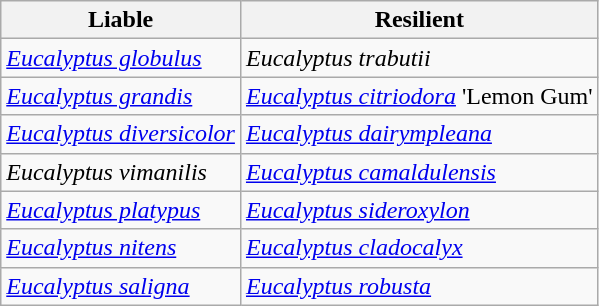<table class="wikitable">
<tr>
<th>Liable</th>
<th>Resilient</th>
</tr>
<tr>
<td><em><a href='#'>Eucalyptus globulus</a></em></td>
<td><em>Eucalyptus trabutii</em></td>
</tr>
<tr>
<td><em><a href='#'>Eucalyptus grandis</a></em></td>
<td><em><a href='#'>Eucalyptus citriodora</a></em> 'Lemon Gum'</td>
</tr>
<tr>
<td><em><a href='#'>Eucalyptus diversicolor</a></em></td>
<td><em><a href='#'>Eucalyptus dairympleana</a></em></td>
</tr>
<tr>
<td><em>Eucalyptus vimanilis</em></td>
<td><em><a href='#'>Eucalyptus camaldulensis</a></em></td>
</tr>
<tr>
<td><em><a href='#'>Eucalyptus platypus</a></em></td>
<td><em><a href='#'>Eucalyptus sideroxylon</a></em></td>
</tr>
<tr>
<td><em><a href='#'>Eucalyptus nitens</a></em></td>
<td><em><a href='#'>Eucalyptus cladocalyx</a></em></td>
</tr>
<tr>
<td><em><a href='#'>Eucalyptus saligna</a></em></td>
<td><em><a href='#'>Eucalyptus robusta</a></em></td>
</tr>
</table>
